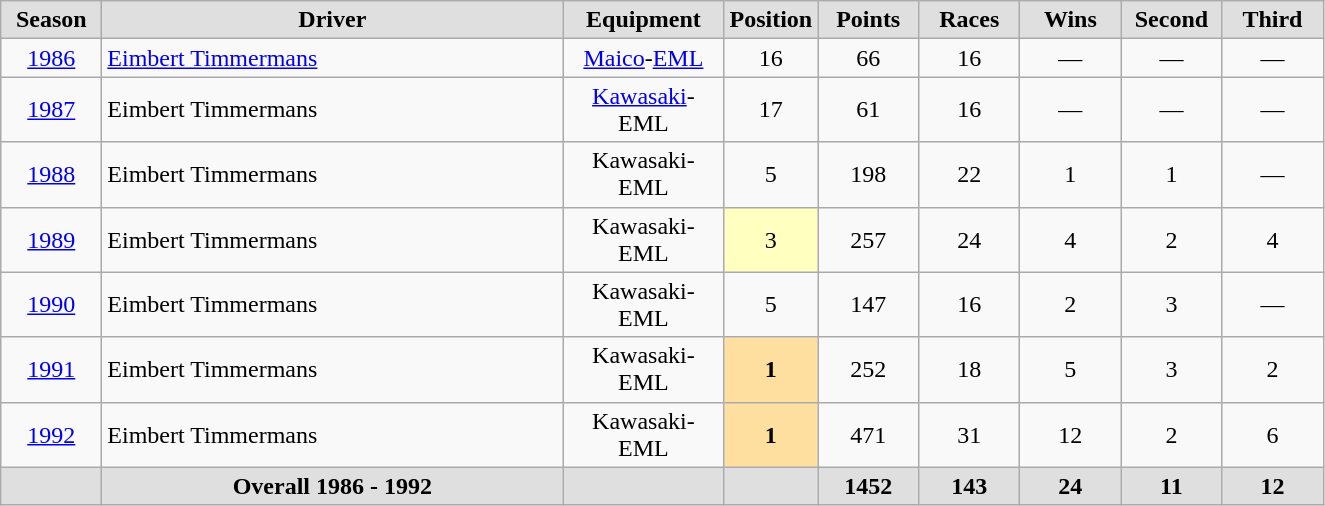<table class="wikitable">
<tr align="center" style="background:#dfdfdf;">
<td width="60"><strong>Season</strong></td>
<td width="300"><strong>Driver</strong></td>
<td width="100"><strong>Equipment</strong></td>
<td width="30"><strong>Position</strong></td>
<td width="60"><strong>Points</strong></td>
<td width="60"><strong>Races</strong></td>
<td width="60"><strong>Wins</strong></td>
<td width="60"><strong>Second</strong></td>
<td width="60"><strong>Third</strong></td>
</tr>
<tr align="center">
<td><a href='#'>1986</a></td>
<td align="left"> <a href='#'>Eimbert Timmermans</a></td>
<td><a href='#'>Maico</a>-<a href='#'>EML</a></td>
<td>16</td>
<td>66</td>
<td>16</td>
<td>—</td>
<td>—</td>
<td>—</td>
</tr>
<tr align="center">
<td><a href='#'>1987</a></td>
<td align="left"> Eimbert Timmermans</td>
<td><a href='#'>
Kawasaki</a>-EML</td>
<td>17</td>
<td>61</td>
<td>16</td>
<td>—</td>
<td>—</td>
<td>—</td>
</tr>
<tr align="center">
<td><a href='#'>1988</a></td>
<td align="left"> Eimbert Timmermans</td>
<td>Kawasaki-EML</td>
<td>5</td>
<td>198</td>
<td>22</td>
<td>1</td>
<td>1</td>
<td>—</td>
</tr>
<tr align="center">
<td><a href='#'>1989</a></td>
<td align="left"> Eimbert Timmermans</td>
<td>Kawasaki-EML</td>
<td style="background:#ffffbf;">3</td>
<td>257</td>
<td>24</td>
<td>4</td>
<td>2</td>
<td>4</td>
</tr>
<tr align="center">
<td><a href='#'>1990</a></td>
<td align="left"> Eimbert Timmermans</td>
<td>Kawasaki-EML</td>
<td>5</td>
<td>147</td>
<td>16</td>
<td>2</td>
<td>3</td>
<td>—</td>
</tr>
<tr align="center">
<td><a href='#'>1991</a></td>
<td align="left"> Eimbert Timmermans</td>
<td>Kawasaki-EML</td>
<td style="background:#ffdf9f;"><strong>1</strong></td>
<td>252</td>
<td>18</td>
<td>5</td>
<td>3</td>
<td>2</td>
</tr>
<tr align="center">
<td><a href='#'>1992</a></td>
<td align="left"> Eimbert Timmermans</td>
<td>Kawasaki-EML</td>
<td style="background:#ffdf9f;"><strong>1</strong></td>
<td>471</td>
<td>31</td>
<td>12</td>
<td>2</td>
<td>6</td>
</tr>
<tr align="center" style="background:#dfdfdf;">
<td></td>
<td align="center"><strong>Overall 1986 - 1992</strong></td>
<td></td>
<td></td>
<td><strong>1452</strong></td>
<td><strong>143</strong></td>
<td><strong>24</strong></td>
<td><strong>11</strong></td>
<td><strong>12</strong></td>
</tr>
</table>
